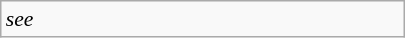<table class="wikitable floatright" style="font-size: 0.9em; width: 270px">
<tr>
<td><em>see </em></td>
</tr>
</table>
